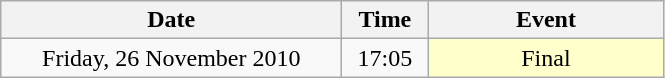<table class = "wikitable" style="text-align:center;">
<tr>
<th width=220>Date</th>
<th width=50>Time</th>
<th width=150>Event</th>
</tr>
<tr>
<td>Friday, 26 November 2010</td>
<td>17:05</td>
<td bgcolor=ffffcc>Final</td>
</tr>
</table>
